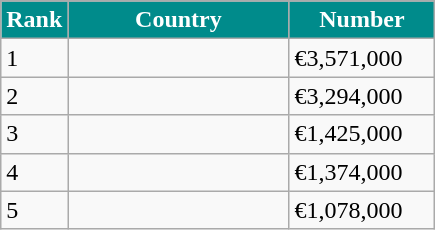<table class="wikitable">
<tr>
</tr>
<tr style="color:white;">
<th style="width:5px; background:#008B8B;">Rank</th>
<th style="width:140px; background:#008B8B;">Country</th>
<th style="width:90px; background:#008B8B;">Number</th>
</tr>
<tr>
<td>1</td>
<td></td>
<td>€3,571,000</td>
</tr>
<tr>
<td>2</td>
<td></td>
<td>€3,294,000</td>
</tr>
<tr>
<td>3</td>
<td></td>
<td>€1,425,000</td>
</tr>
<tr>
<td>4</td>
<td></td>
<td>€1,374,000</td>
</tr>
<tr>
<td>5</td>
<td></td>
<td>€1,078,000</td>
</tr>
</table>
